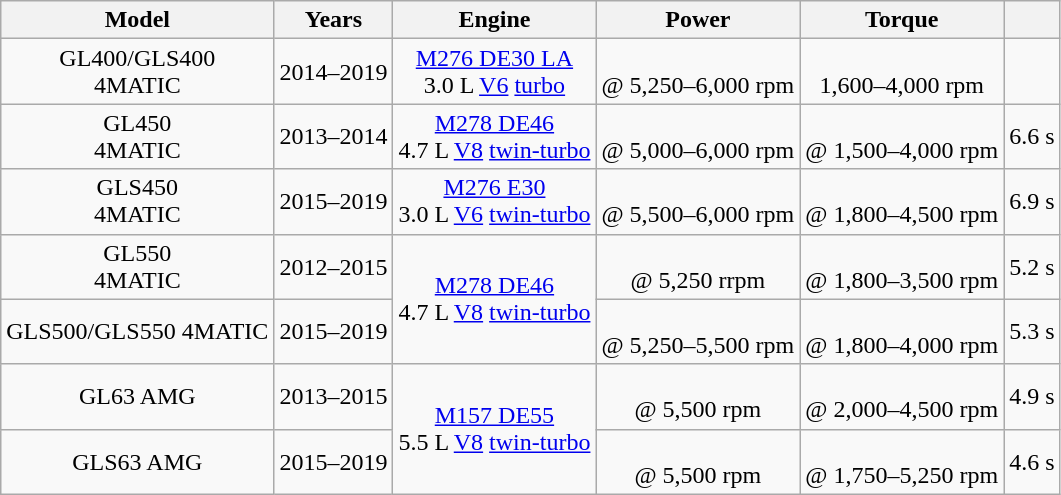<table class="wikitable sortable" style="text-align: center;">
<tr>
<th>Model</th>
<th>Years</th>
<th>Engine</th>
<th>Power</th>
<th>Torque</th>
<th></th>
</tr>
<tr>
<td>GL400/GLS400<br>4MATIC</td>
<td>2014–2019</td>
<td><a href='#'>M276 DE30 LA</a> <br> 3.0 L <a href='#'>V6</a> <a href='#'>turbo</a></td>
<td> <br> @ 5,250–6,000 rpm</td>
<td> <br> 1,600–4,000 rpm</td>
<td></td>
</tr>
<tr>
<td>GL450<br>4MATIC</td>
<td>2013–2014</td>
<td><a href='#'>M278 DE46</a> <br> 4.7 L <a href='#'>V8</a> <a href='#'>twin-turbo</a></td>
<td> <br> @ 5,000–6,000 rpm</td>
<td> <br> @ 1,500–4,000 rpm</td>
<td>6.6 s</td>
</tr>
<tr>
<td>GLS450<br>4MATIC</td>
<td>2015–2019</td>
<td><a href='#'>M276 E30</a> <br> 3.0 L <a href='#'>V6</a> <a href='#'>twin-turbo</a></td>
<td> <br> @ 5,500–6,000 rpm</td>
<td> <br> @ 1,800–4,500 rpm</td>
<td>6.9 s</td>
</tr>
<tr>
<td>GL550<br>4MATIC</td>
<td>2012–2015</td>
<td rowspan="2"><a href='#'>M278 DE46</a> <br> 4.7 L <a href='#'>V8</a> <a href='#'>twin-turbo</a></td>
<td> <br> @ 5,250 rrpm</td>
<td> <br> @ 1,800–3,500 rpm</td>
<td>5.2 s</td>
</tr>
<tr>
<td>GLS500/GLS550 4MATIC</td>
<td>2015–2019</td>
<td> <br> @ 5,250–5,500 rpm</td>
<td> <br> @ 1,800–4,000 rpm</td>
<td>5.3 s</td>
</tr>
<tr>
<td>GL63 AMG</td>
<td>2013–2015</td>
<td rowspan="2"><a href='#'>M157 DE55</a> <br> 5.5 L <a href='#'>V8</a> <a href='#'>twin-turbo</a></td>
<td> <br> @ 5,500 rpm</td>
<td> <br> @ 2,000–4,500 rpm</td>
<td>4.9 s</td>
</tr>
<tr>
<td>GLS63 AMG</td>
<td>2015–2019</td>
<td> <br> @ 5,500 rpm</td>
<td> <br> @ 1,750–5,250 rpm</td>
<td>4.6 s</td>
</tr>
</table>
